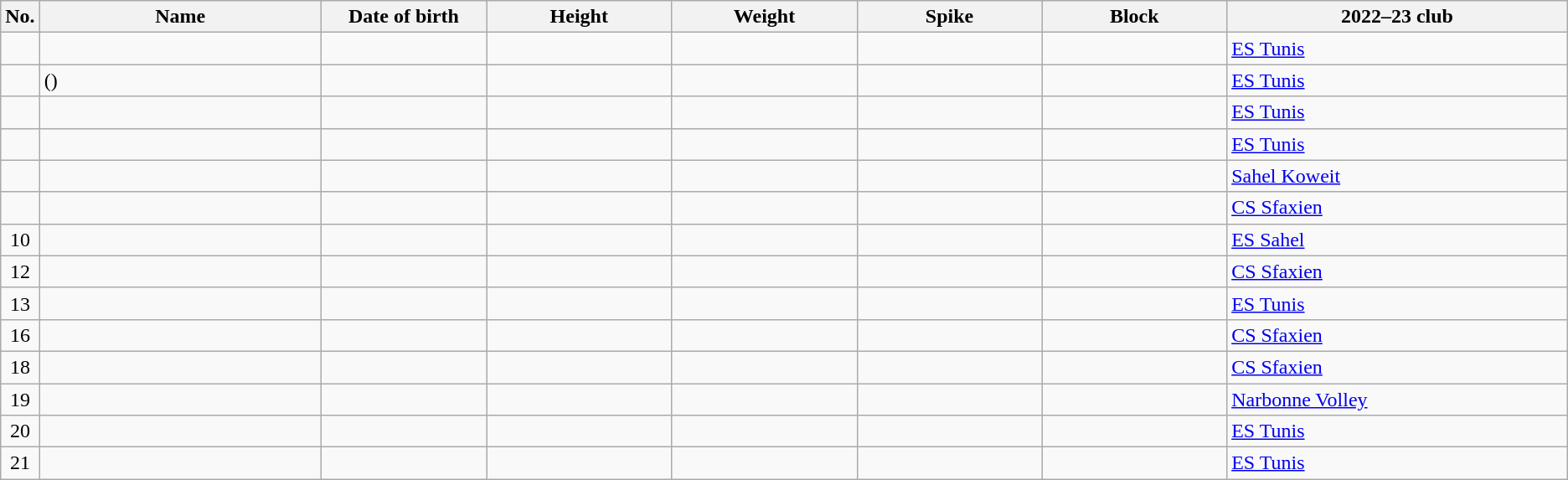<table class="wikitable sortable" style="font-size:100%; text-align:center;">
<tr>
<th>No.</th>
<th style="width:14em">Name</th>
<th style="width:8em">Date of birth</th>
<th style="width:9em">Height</th>
<th style="width:9em">Weight</th>
<th style="width:9em">Spike</th>
<th style="width:9em">Block</th>
<th style="width:17em">2022–23 club</th>
</tr>
<tr>
<td></td>
<td align=left></td>
<td align=right></td>
<td></td>
<td></td>
<td></td>
<td></td>
<td align=left> <a href='#'>ES Tunis</a></td>
</tr>
<tr>
<td></td>
<td align=left> ()</td>
<td align=right></td>
<td></td>
<td></td>
<td></td>
<td></td>
<td align=left> <a href='#'>ES Tunis</a></td>
</tr>
<tr>
<td></td>
<td align=left></td>
<td align=right></td>
<td></td>
<td></td>
<td></td>
<td></td>
<td align=left> <a href='#'>ES Tunis</a></td>
</tr>
<tr>
<td></td>
<td align=left></td>
<td align=right></td>
<td></td>
<td></td>
<td></td>
<td></td>
<td align=left> <a href='#'>ES Tunis</a></td>
</tr>
<tr>
<td></td>
<td align=left></td>
<td align=right></td>
<td></td>
<td></td>
<td></td>
<td></td>
<td align=left> <a href='#'>Sahel Koweit</a></td>
</tr>
<tr>
<td></td>
<td align=left></td>
<td align=right></td>
<td></td>
<td></td>
<td></td>
<td></td>
<td align=left> <a href='#'>CS Sfaxien</a></td>
</tr>
<tr>
<td>10</td>
<td align=left></td>
<td align=right></td>
<td></td>
<td></td>
<td></td>
<td></td>
<td align=left> <a href='#'>ES Sahel</a></td>
</tr>
<tr>
<td>12</td>
<td align=left></td>
<td align=right></td>
<td></td>
<td></td>
<td></td>
<td></td>
<td align=left> <a href='#'>CS Sfaxien</a></td>
</tr>
<tr>
<td>13</td>
<td align=left></td>
<td align=right></td>
<td></td>
<td></td>
<td></td>
<td></td>
<td align=left> <a href='#'>ES Tunis</a></td>
</tr>
<tr>
<td>16</td>
<td align=left></td>
<td align=right></td>
<td></td>
<td></td>
<td></td>
<td></td>
<td align=left> <a href='#'>CS Sfaxien</a></td>
</tr>
<tr>
<td>18</td>
<td align=left></td>
<td align=right></td>
<td></td>
<td></td>
<td></td>
<td></td>
<td align=left> <a href='#'>CS Sfaxien</a></td>
</tr>
<tr>
<td>19</td>
<td align=left></td>
<td align=right></td>
<td></td>
<td></td>
<td></td>
<td></td>
<td align=left> <a href='#'>Narbonne Volley</a></td>
</tr>
<tr>
<td>20</td>
<td align=left></td>
<td align=right></td>
<td></td>
<td></td>
<td></td>
<td></td>
<td align=left> <a href='#'>ES Tunis</a></td>
</tr>
<tr>
<td>21</td>
<td align=left></td>
<td align=right></td>
<td></td>
<td></td>
<td></td>
<td></td>
<td align=left> <a href='#'>ES Tunis</a></td>
</tr>
</table>
